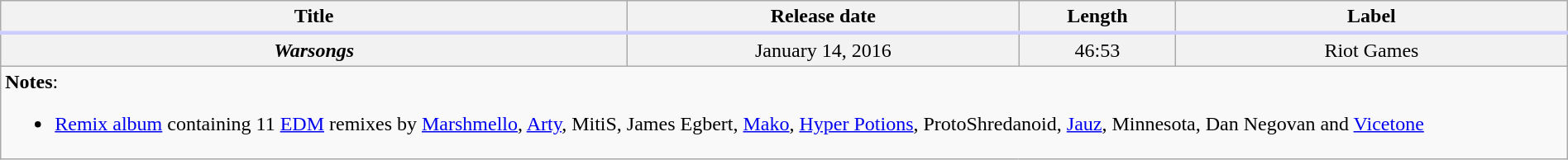<table class="wikitable plainrowheaders" style="width:100%; text-align:center;">
<tr style="border-bottom: solid #ccf 3px">
<th scope="col" style="width:40%">Title</th>
<th scope="col" style="width:25%">Release date</th>
<th scope="col" style="width:10%">Length</th>
<th scope="col" style="width:25%">Label</th>
</tr>
<tr style="background-color:#f2f2f2">
<th scope="row" style="text-align:center"><em>Warsongs</em></th>
<td>January 14, 2016</td>
<td>46:53</td>
<td>Riot Games</td>
</tr>
<tr>
<td colspan="4" style="text-align:left"><strong>Notes</strong>:<br><ul><li><a href='#'>Remix album</a> containing 11 <a href='#'>EDM</a> remixes by <a href='#'>Marshmello</a>, <a href='#'>Arty</a>, MitiS, James Egbert, <a href='#'>Mako</a>, <a href='#'>Hyper Potions</a>, ProtoShredanoid, <a href='#'>Jauz</a>, Minnesota, Dan Negovan and <a href='#'>Vicetone</a></li></ul></td>
</tr>
</table>
